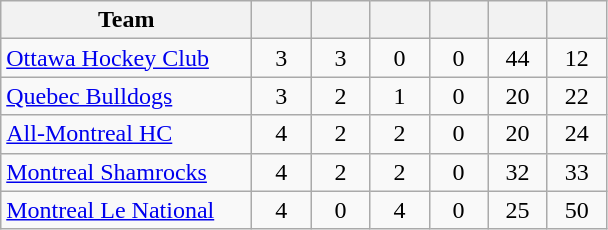<table class="wikitable">
<tr>
<th style="width:10em">Team</th>
<th style="width:2em"></th>
<th style="width:2em"></th>
<th style="width:2em"></th>
<th style="width:2em"></th>
<th style="width:2em"></th>
<th style="width:2em"></th>
</tr>
<tr align="center">
<td align="left"><a href='#'>Ottawa Hockey Club</a></td>
<td>3</td>
<td>3</td>
<td>0</td>
<td>0</td>
<td>44</td>
<td>12</td>
</tr>
<tr align="center">
<td align="left"><a href='#'>Quebec Bulldogs</a></td>
<td>3</td>
<td>2</td>
<td>1</td>
<td>0</td>
<td>20</td>
<td>22</td>
</tr>
<tr align="center">
<td align="left"><a href='#'>All-Montreal HC</a></td>
<td>4</td>
<td>2</td>
<td>2</td>
<td>0</td>
<td>20</td>
<td>24</td>
</tr>
<tr align="center">
<td align="left"><a href='#'>Montreal Shamrocks</a></td>
<td>4</td>
<td>2</td>
<td>2</td>
<td>0</td>
<td>32</td>
<td>33</td>
</tr>
<tr align="center">
<td align="left"><a href='#'>Montreal Le National</a></td>
<td>4</td>
<td>0</td>
<td>4</td>
<td>0</td>
<td>25</td>
<td>50</td>
</tr>
</table>
